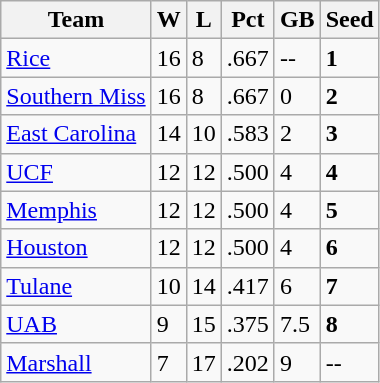<table class="wikitable sortable">
<tr>
<th>Team</th>
<th>W</th>
<th>L</th>
<th>Pct</th>
<th>GB</th>
<th>Seed</th>
</tr>
<tr>
<td><a href='#'>Rice</a></td>
<td>16</td>
<td>8</td>
<td>.667</td>
<td>--</td>
<td><strong>1</strong></td>
</tr>
<tr>
<td><a href='#'>Southern Miss</a></td>
<td>16</td>
<td>8</td>
<td>.667</td>
<td>0</td>
<td><strong>2</strong></td>
</tr>
<tr>
<td><a href='#'>East Carolina</a></td>
<td>14</td>
<td>10</td>
<td>.583</td>
<td>2</td>
<td><strong>3</strong></td>
</tr>
<tr>
<td><a href='#'>UCF</a></td>
<td>12</td>
<td>12</td>
<td>.500</td>
<td>4</td>
<td><strong>4</strong></td>
</tr>
<tr>
<td><a href='#'>Memphis</a></td>
<td>12</td>
<td>12</td>
<td>.500</td>
<td>4</td>
<td><strong>5</strong></td>
</tr>
<tr>
<td><a href='#'>Houston</a></td>
<td>12</td>
<td>12</td>
<td>.500</td>
<td>4</td>
<td><strong>6</strong></td>
</tr>
<tr>
<td><a href='#'>Tulane</a></td>
<td>10</td>
<td>14</td>
<td>.417</td>
<td>6</td>
<td><strong>7</strong></td>
</tr>
<tr>
<td><a href='#'>UAB</a></td>
<td>9</td>
<td>15</td>
<td>.375</td>
<td>7.5</td>
<td><strong>8</strong></td>
</tr>
<tr>
<td><a href='#'>Marshall</a></td>
<td>7</td>
<td>17</td>
<td>.202</td>
<td>9</td>
<td>--</td>
</tr>
</table>
